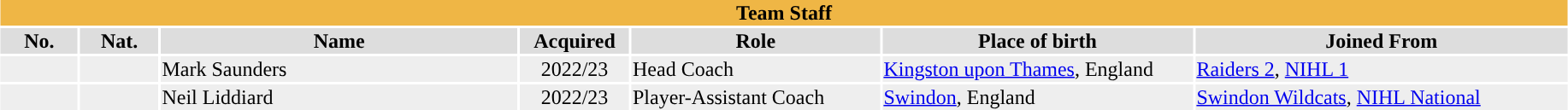<table class="toccolours"  style="width:97%; clear:both; margin:1.5em auto; text-align:center;">
<tr>
<th colspan="11" style="background:#efb645; color:black;”">Team Staff</th>
</tr>
<tr style="background:#ddd;">
<th width=5%>No.</th>
<th width=5%>Nat.</th>
<th !width=22%>Name</th>
<th width=7%>Acquired</th>
<th width=16%>Role</th>
<th width=20%>Place of birth</th>
<th width=24%>Joined From</th>
</tr>
<tr style="background:#eee;">
<td></td>
<td></td>
<td align=left>Mark Saunders</td>
<td>2022/23</td>
<td align=left>Head Coach</td>
<td align=left><a href='#'>Kingston upon Thames</a>, England</td>
<td align=left><a href='#'>Raiders 2</a>, <a href='#'>NIHL 1</a></td>
</tr>
<tr style="background:#eee;">
<td></td>
<td></td>
<td align=left>Neil Liddiard</td>
<td>2022/23</td>
<td align=left>Player-Assistant Coach</td>
<td align=left><a href='#'>Swindon</a>, England</td>
<td align=left><a href='#'>Swindon Wildcats</a>, <a href='#'>NIHL National</a></td>
</tr>
</table>
